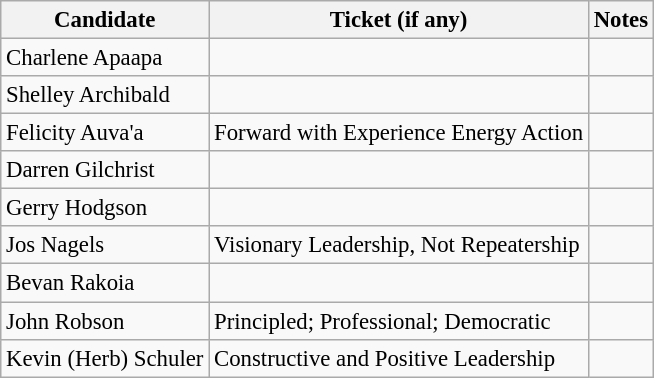<table class="wikitable" style="font-size: 95%">
<tr>
<th>Candidate</th>
<th>Ticket (if any)</th>
<th>Notes</th>
</tr>
<tr>
<td>Charlene Apaapa</td>
<td></td>
<td></td>
</tr>
<tr>
<td>Shelley Archibald</td>
<td></td>
<td></td>
</tr>
<tr>
<td>Felicity Auva'a</td>
<td>Forward with Experience Energy Action</td>
<td></td>
</tr>
<tr>
<td>Darren Gilchrist</td>
<td></td>
<td></td>
</tr>
<tr>
<td>Gerry Hodgson</td>
<td></td>
<td></td>
</tr>
<tr>
<td>Jos Nagels</td>
<td>Visionary Leadership, Not Repeatership</td>
<td></td>
</tr>
<tr>
<td>Bevan Rakoia</td>
<td></td>
<td></td>
</tr>
<tr>
<td>John Robson</td>
<td>Principled; Professional; Democratic</td>
<td></td>
</tr>
<tr>
<td>Kevin (Herb) Schuler</td>
<td>Constructive and Positive Leadership</td>
<td></td>
</tr>
</table>
